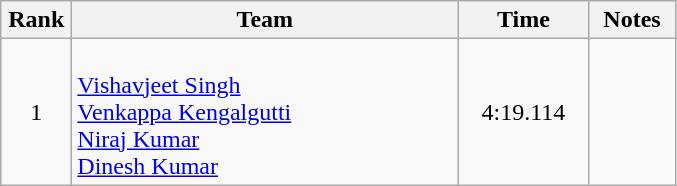<table class=wikitable style="text-align:center">
<tr>
<th width=40>Rank</th>
<th width=250>Team</th>
<th width=80>Time</th>
<th width=50>Notes</th>
</tr>
<tr>
<td>1</td>
<td align=left><br><a href='#'>Vishavjeet Singh</a><br><a href='#'>Venkappa Kengalgutti</a><br><a href='#'>Niraj Kumar</a><br><a href='#'>Dinesh Kumar</a></td>
<td>4:19.114</td>
<td></td>
</tr>
</table>
